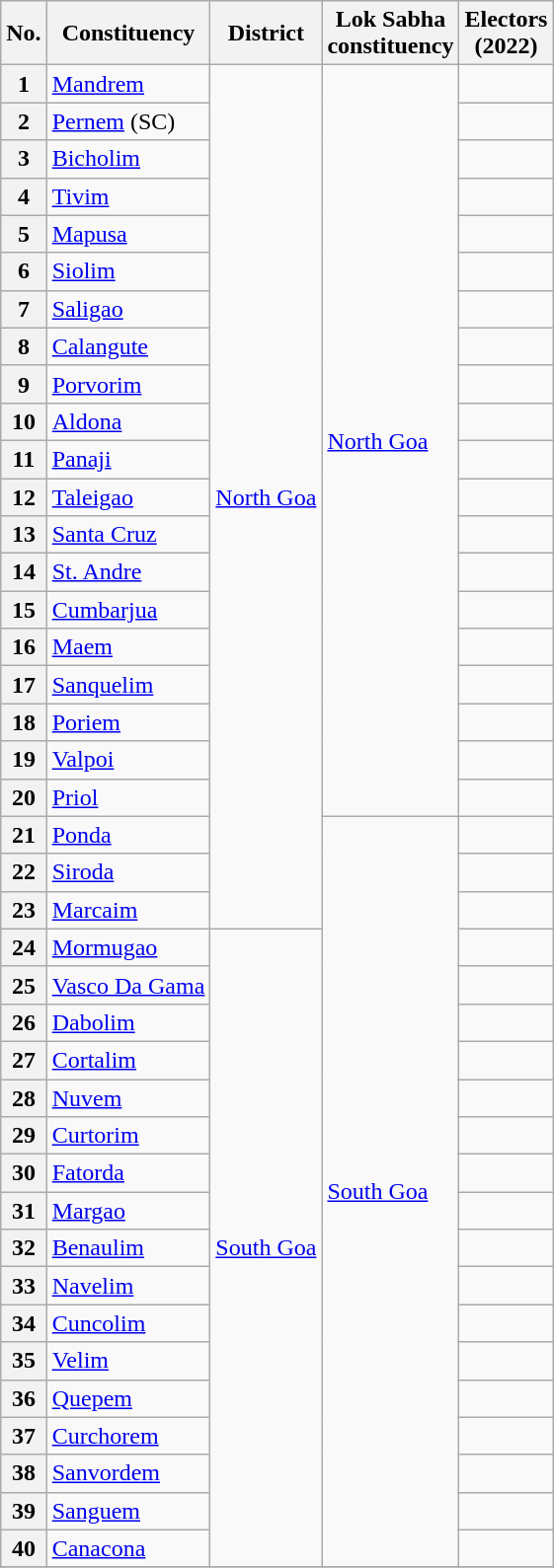<table class="wikitable sortable">
<tr>
<th>No.</th>
<th>Constituency</th>
<th>District</th>
<th>Lok Sabha<br>constituency</th>
<th>Electors<br>(2022)</th>
</tr>
<tr>
<th scope="row">1</th>
<td><a href='#'>Mandrem</a></td>
<td rowspan=23><a href='#'>North Goa</a></td>
<td rowspan=20><a href='#'>North Goa</a></td>
<td></td>
</tr>
<tr>
<th scope="row">2</th>
<td><a href='#'>Pernem</a> (SC)</td>
<td></td>
</tr>
<tr>
<th scope="row">3</th>
<td><a href='#'>Bicholim</a></td>
<td></td>
</tr>
<tr>
<th scope="row">4</th>
<td><a href='#'>Tivim</a></td>
<td></td>
</tr>
<tr>
<th scope="row">5</th>
<td><a href='#'>Mapusa</a></td>
<td></td>
</tr>
<tr>
<th scope="row">6</th>
<td><a href='#'>Siolim</a></td>
<td></td>
</tr>
<tr>
<th scope="row">7</th>
<td><a href='#'>Saligao</a></td>
<td></td>
</tr>
<tr>
<th scope="row">8</th>
<td><a href='#'>Calangute</a></td>
<td></td>
</tr>
<tr>
<th scope="row">9</th>
<td><a href='#'>Porvorim</a></td>
<td></td>
</tr>
<tr>
<th scope="row">10</th>
<td><a href='#'>Aldona</a></td>
<td></td>
</tr>
<tr>
<th scope="row">11</th>
<td><a href='#'>Panaji</a></td>
<td></td>
</tr>
<tr>
<th scope="row">12</th>
<td><a href='#'>Taleigao</a></td>
<td></td>
</tr>
<tr>
<th scope="row">13</th>
<td><a href='#'>Santa Cruz</a></td>
<td></td>
</tr>
<tr>
<th scope="row">14</th>
<td><a href='#'>St. Andre</a></td>
<td></td>
</tr>
<tr>
<th scope="row">15</th>
<td><a href='#'>Cumbarjua</a></td>
<td></td>
</tr>
<tr>
<th scope="row">16</th>
<td><a href='#'>Maem</a></td>
<td></td>
</tr>
<tr>
<th scope="row">17</th>
<td><a href='#'>Sanquelim</a></td>
<td></td>
</tr>
<tr>
<th scope="row">18</th>
<td><a href='#'>Poriem</a></td>
<td></td>
</tr>
<tr>
<th scope="row">19</th>
<td><a href='#'>Valpoi</a></td>
<td></td>
</tr>
<tr>
<th scope="row">20</th>
<td><a href='#'>Priol</a></td>
<td></td>
</tr>
<tr>
<th scope="row">21</th>
<td><a href='#'>Ponda</a></td>
<td rowspan=20><a href='#'>South Goa</a></td>
<td></td>
</tr>
<tr>
<th scope="row">22</th>
<td><a href='#'>Siroda</a></td>
<td></td>
</tr>
<tr>
<th scope="row">23</th>
<td><a href='#'>Marcaim</a></td>
<td></td>
</tr>
<tr>
<th scope="row">24</th>
<td><a href='#'>Mormugao</a></td>
<td rowspan=17><a href='#'>South Goa</a></td>
<td></td>
</tr>
<tr>
<th scope="row">25</th>
<td><a href='#'>Vasco Da Gama</a></td>
<td></td>
</tr>
<tr>
<th scope="row">26</th>
<td><a href='#'>Dabolim</a></td>
<td></td>
</tr>
<tr>
<th scope="row">27</th>
<td><a href='#'>Cortalim</a></td>
<td></td>
</tr>
<tr>
<th scope="row">28</th>
<td><a href='#'>Nuvem</a></td>
<td></td>
</tr>
<tr>
<th scope="row">29</th>
<td><a href='#'>Curtorim</a></td>
<td></td>
</tr>
<tr>
<th scope="row">30</th>
<td><a href='#'>Fatorda</a></td>
<td></td>
</tr>
<tr>
<th scope="row">31</th>
<td><a href='#'>Margao</a></td>
<td></td>
</tr>
<tr>
<th scope="row">32</th>
<td><a href='#'>Benaulim</a></td>
<td></td>
</tr>
<tr>
<th scope="row">33</th>
<td><a href='#'>Navelim</a></td>
<td></td>
</tr>
<tr>
<th scope="row">34</th>
<td><a href='#'>Cuncolim</a></td>
<td></td>
</tr>
<tr>
<th scope="row">35</th>
<td><a href='#'>Velim</a></td>
<td></td>
</tr>
<tr>
<th scope="row">36</th>
<td><a href='#'>Quepem</a></td>
<td></td>
</tr>
<tr>
<th scope="row">37</th>
<td><a href='#'>Curchorem</a></td>
<td></td>
</tr>
<tr>
<th scope="row">38</th>
<td><a href='#'>Sanvordem</a></td>
<td></td>
</tr>
<tr>
<th scope="row">39</th>
<td><a href='#'>Sanguem</a></td>
<td></td>
</tr>
<tr>
<th scope="row">40</th>
<td><a href='#'>Canacona</a></td>
<td></td>
</tr>
<tr>
</tr>
</table>
